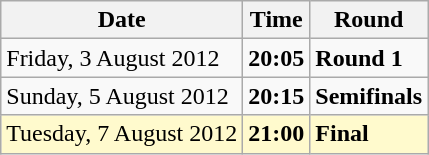<table class="wikitable">
<tr>
<th>Date</th>
<th>Time</th>
<th>Round</th>
</tr>
<tr>
<td>Friday, 3 August 2012</td>
<td><strong>20:05</strong></td>
<td><strong>Round 1</strong></td>
</tr>
<tr>
<td>Sunday, 5 August 2012</td>
<td><strong>20:15</strong></td>
<td><strong>Semifinals</strong></td>
</tr>
<tr style=background:lemonchiffon>
<td>Tuesday, 7 August 2012</td>
<td><strong>21:00</strong></td>
<td><strong>Final</strong></td>
</tr>
</table>
